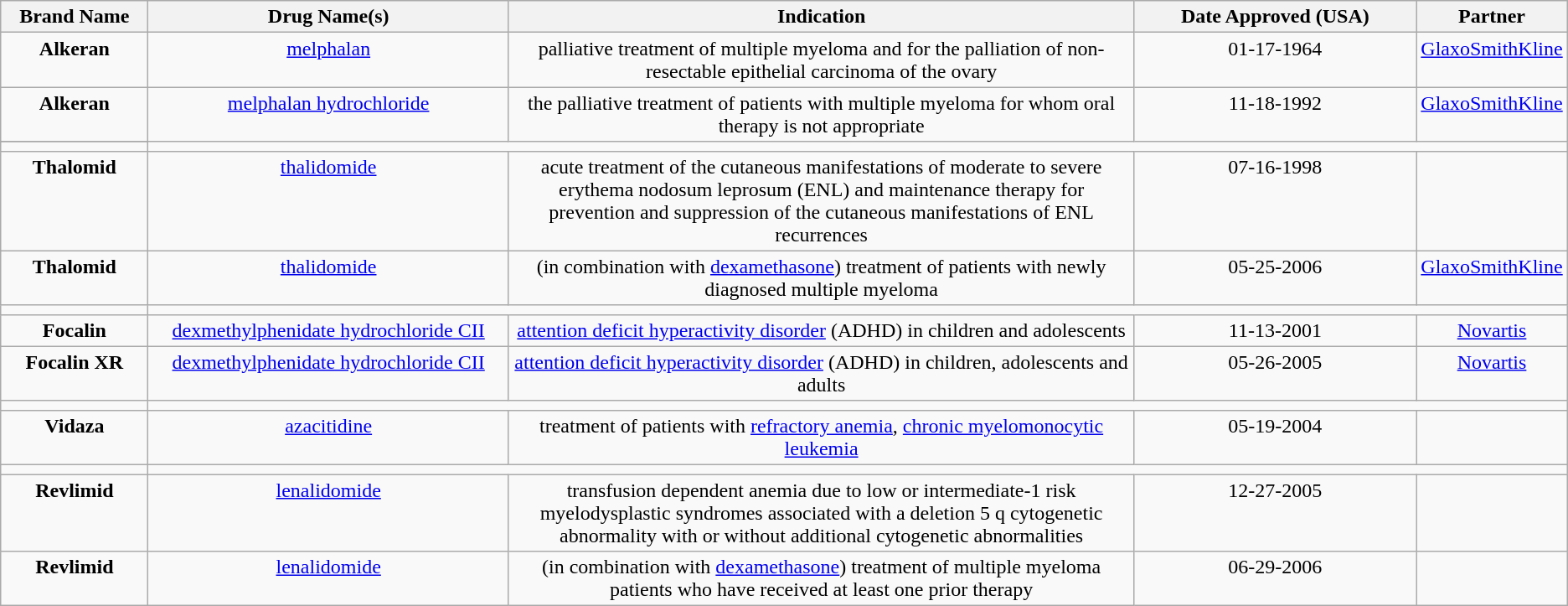<table class="wikitable" style="text-align:center">
<tr valign="bottom">
<th width="10%">Brand Name</th>
<th width="25%">Drug Name(s)</th>
<th width="45%">Indication</th>
<th width="25%">Date Approved (USA)</th>
<th width="15%">Partner</th>
</tr>
<tr valign="top">
<td><strong>Alkeran</strong></td>
<td><a href='#'>melphalan</a></td>
<td>palliative treatment of multiple myeloma and for the palliation of non-resectable epithelial carcinoma of the ovary</td>
<td>01-17-1964</td>
<td><a href='#'>GlaxoSmithKline</a></td>
</tr>
<tr valign="top">
<td><strong>Alkeran</strong></td>
<td><a href='#'>melphalan hydrochloride</a></td>
<td>the palliative treatment of patients with multiple myeloma for whom oral therapy is not appropriate</td>
<td>11-18-1992</td>
<td><a href='#'>GlaxoSmithKline</a></td>
</tr>
<tr valign="top">
</tr>
<tr valign="top">
<td></td>
</tr>
<tr valign="top">
<td><strong>Thalomid</strong></td>
<td><a href='#'>thalidomide</a></td>
<td>acute treatment of the cutaneous manifestations of moderate to severe erythema nodosum leprosum (ENL) and maintenance therapy for prevention and suppression of the cutaneous manifestations of ENL recurrences</td>
<td>07-16-1998</td>
<td> </td>
</tr>
<tr valign="top">
<td><strong>Thalomid</strong></td>
<td><a href='#'>thalidomide</a></td>
<td>(in combination with <a href='#'>dexamethasone</a>) treatment of patients with newly diagnosed multiple myeloma</td>
<td>05-25-2006</td>
<td><a href='#'>GlaxoSmithKline</a></td>
</tr>
<tr valign="top">
<td></td>
</tr>
<tr valign="top">
<td><strong>Focalin</strong></td>
<td><a href='#'>dexmethylphenidate hydrochloride CII</a></td>
<td><a href='#'>attention deficit hyperactivity disorder</a> (ADHD) in children and adolescents</td>
<td>11-13-2001</td>
<td><a href='#'>Novartis</a></td>
</tr>
<tr valign="top">
<td><strong>Focalin XR</strong></td>
<td><a href='#'>dexmethylphenidate hydrochloride CII</a></td>
<td><a href='#'>attention deficit hyperactivity disorder</a> (ADHD) in children, adolescents and adults</td>
<td>05-26-2005</td>
<td><a href='#'>Novartis</a></td>
</tr>
<tr valign="top">
<td></td>
</tr>
<tr valign="top">
<td><strong>Vidaza</strong></td>
<td><a href='#'>azacitidine</a></td>
<td>treatment of patients with <a href='#'>refractory anemia</a>, <a href='#'>chronic myelomonocytic leukemia</a></td>
<td>05-19-2004</td>
<td> </td>
</tr>
<tr valign="top">
<td></td>
</tr>
<tr valign="top">
<td><strong>Revlimid</strong></td>
<td><a href='#'>lenalidomide</a></td>
<td>transfusion dependent anemia due to low or intermediate-1 risk myelodysplastic syndromes associated with a deletion 5 q cytogenetic abnormality with or without additional cytogenetic abnormalities</td>
<td>12-27-2005</td>
<td> </td>
</tr>
<tr valign="top">
<td><strong>Revlimid</strong></td>
<td><a href='#'>lenalidomide</a></td>
<td>(in combination with <a href='#'>dexamethasone</a>) treatment of multiple myeloma patients who have received at least one prior therapy</td>
<td>06-29-2006</td>
<td> </td>
</tr>
</table>
